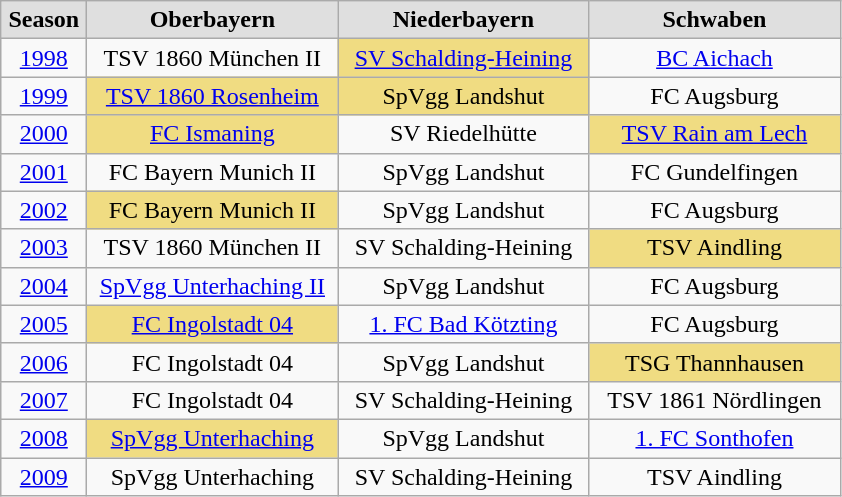<table class="wikitable">
<tr style="text-align:center; background:#dfdfdf;">
<td style="width:50px;"><strong>Season</strong></td>
<td style="width:160px;"><strong>Oberbayern</strong></td>
<td style="width:160px;"><strong>Niederbayern</strong></td>
<td style="width:160px;"><strong>Schwaben</strong></td>
</tr>
<tr style="text-align:center;">
<td><a href='#'>1998</a></td>
<td>TSV 1860 München II</td>
<td style="background:#f0dc82;"><a href='#'>SV Schalding-Heining</a></td>
<td><a href='#'>BC Aichach</a></td>
</tr>
<tr style="text-align:center;">
<td><a href='#'>1999</a></td>
<td style="background:#f0dc82;"><a href='#'>TSV 1860 Rosenheim</a></td>
<td style="background:#f0dc82;">SpVgg Landshut</td>
<td>FC Augsburg</td>
</tr>
<tr style="text-align:center;">
<td><a href='#'>2000</a></td>
<td style="background:#f0dc82;"><a href='#'>FC Ismaning</a></td>
<td>SV Riedelhütte</td>
<td style="background:#f0dc82;"><a href='#'>TSV Rain am Lech</a></td>
</tr>
<tr style="text-align:center;">
<td><a href='#'>2001</a></td>
<td>FC Bayern Munich II</td>
<td>SpVgg Landshut</td>
<td>FC Gundelfingen</td>
</tr>
<tr style="text-align:center;">
<td><a href='#'>2002</a></td>
<td style="background:#f0dc82;">FC Bayern Munich II</td>
<td>SpVgg Landshut</td>
<td>FC Augsburg</td>
</tr>
<tr style="text-align:center;">
<td><a href='#'>2003</a></td>
<td>TSV 1860 München II</td>
<td>SV Schalding-Heining</td>
<td style="background:#f0dc82;">TSV Aindling</td>
</tr>
<tr style="text-align:center;">
<td><a href='#'>2004</a></td>
<td><a href='#'>SpVgg Unterhaching II</a></td>
<td>SpVgg Landshut</td>
<td>FC Augsburg</td>
</tr>
<tr style="text-align:center;">
<td><a href='#'>2005</a></td>
<td style="background:#f0dc82;"><a href='#'>FC Ingolstadt 04</a></td>
<td><a href='#'>1. FC Bad Kötzting</a></td>
<td>FC Augsburg</td>
</tr>
<tr style="text-align:center;">
<td><a href='#'>2006</a></td>
<td>FC Ingolstadt 04</td>
<td>SpVgg Landshut</td>
<td style="background:#f0dc82;">TSG Thannhausen</td>
</tr>
<tr style="text-align:center;">
<td><a href='#'>2007</a></td>
<td>FC Ingolstadt 04</td>
<td>SV Schalding-Heining</td>
<td>TSV 1861 Nördlingen</td>
</tr>
<tr style="text-align:center;">
<td><a href='#'>2008</a></td>
<td style="background:#f0dc82;"><a href='#'>SpVgg Unterhaching</a></td>
<td>SpVgg Landshut</td>
<td><a href='#'>1. FC Sonthofen</a></td>
</tr>
<tr style="text-align:center;">
<td><a href='#'>2009</a></td>
<td>SpVgg Unterhaching</td>
<td>SV Schalding-Heining</td>
<td>TSV Aindling</td>
</tr>
</table>
